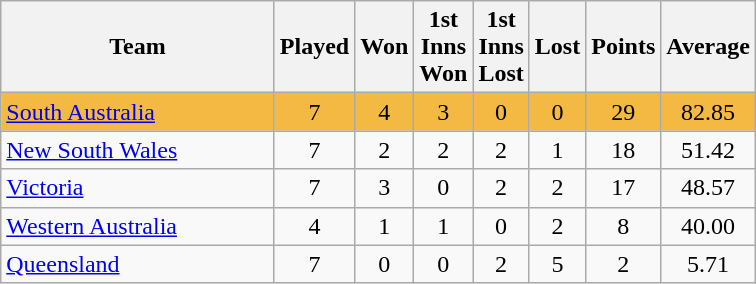<table class="wikitable" style="text-align:center;">
<tr>
<th width=175>Team</th>
<th style="width:30px;" abbr="Played">Played</th>
<th style="width:30px;" abbr="Won">Won</th>
<th style="width:30px;" abbr="1stWon">1st Inns Won</th>
<th style="width:30px;" abbr="1stLost">1st Inns Lost</th>
<th style="width:30px;" abbr="Lost">Lost</th>
<th style="width:30px;" abbr="Points">Points</th>
<th style="width:50px;" abbr="Average">Average</th>
</tr>
<tr style="background:#f4b942;">
<td style="text-align:left;"><a href='#'>South Australia</a></td>
<td>7</td>
<td>4</td>
<td>3</td>
<td>0</td>
<td>0</td>
<td>29</td>
<td>82.85</td>
</tr>
<tr>
<td style="text-align:left;"><a href='#'>New South Wales</a></td>
<td>7</td>
<td>2</td>
<td>2</td>
<td>2</td>
<td>1</td>
<td>18</td>
<td>51.42</td>
</tr>
<tr>
<td style="text-align:left;"><a href='#'>Victoria</a></td>
<td>7</td>
<td>3</td>
<td>0</td>
<td>2</td>
<td>2</td>
<td>17</td>
<td>48.57</td>
</tr>
<tr>
<td style="text-align:left;"><a href='#'>Western Australia</a></td>
<td>4</td>
<td>1</td>
<td>1</td>
<td>0</td>
<td>2</td>
<td>8</td>
<td>40.00</td>
</tr>
<tr>
<td style="text-align:left;"><a href='#'>Queensland</a></td>
<td>7</td>
<td>0</td>
<td>0</td>
<td>2</td>
<td>5</td>
<td>2</td>
<td>5.71</td>
</tr>
</table>
